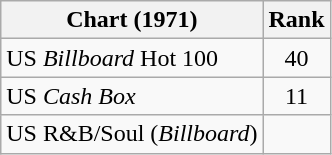<table class="wikitable sortable">
<tr>
<th align="left">Chart (1971)</th>
<th style="text-align:center;">Rank</th>
</tr>
<tr>
<td>US <em>Billboard</em> Hot 100</td>
<td style="text-align:center;">40</td>
</tr>
<tr>
<td>US <em>Cash Box</em> </td>
<td style="text-align:center;">11</td>
</tr>
<tr>
<td>US R&B/Soul (<em>Billboard</em>)</td>
<td></td>
</tr>
</table>
